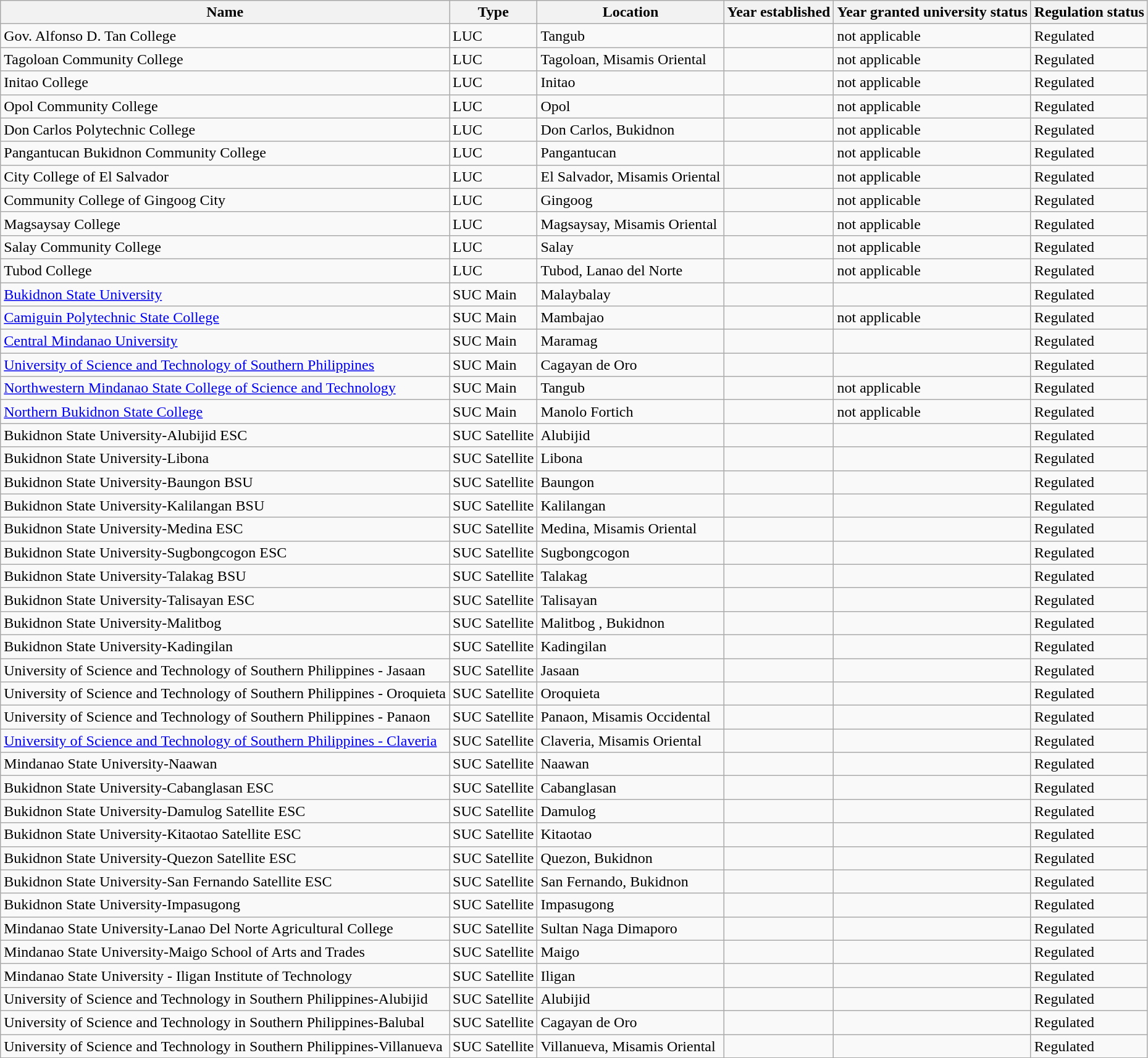<table class="wikitable sortable static-row-numbers">
<tr>
<th>Name</th>
<th>Type</th>
<th class="unsortable">Location</th>
<th>Year established</th>
<th style="vertical-align:middle;">Year granted university status</th>
<th style="vertical-align:middle;">Regulation status</th>
</tr>
<tr>
<td>Gov. Alfonso D. Tan College</td>
<td>LUC</td>
<td>Tangub</td>
<td></td>
<td style="vertical-align:middle;">not applicable</td>
<td style="vertical-align:middle;">Regulated</td>
</tr>
<tr>
<td>Tagoloan Community College</td>
<td>LUC</td>
<td>Tagoloan, Misamis Oriental</td>
<td></td>
<td style="vertical-align:middle;">not applicable</td>
<td style="vertical-align:middle;">Regulated</td>
</tr>
<tr>
<td>Initao College</td>
<td>LUC</td>
<td>Initao</td>
<td></td>
<td style="vertical-align:middle;">not applicable</td>
<td style="vertical-align:middle;">Regulated</td>
</tr>
<tr>
<td>Opol Community College</td>
<td>LUC</td>
<td>Opol</td>
<td></td>
<td style="vertical-align:middle;">not applicable</td>
<td style="vertical-align:middle;">Regulated</td>
</tr>
<tr>
<td>Don Carlos Polytechnic College</td>
<td>LUC</td>
<td>Don Carlos, Bukidnon</td>
<td></td>
<td style="vertical-align:middle;">not applicable</td>
<td style="vertical-align:middle;">Regulated</td>
</tr>
<tr>
<td>Pangantucan Bukidnon Community College</td>
<td>LUC</td>
<td>Pangantucan</td>
<td></td>
<td style="vertical-align:middle;">not applicable</td>
<td style="vertical-align:middle;">Regulated</td>
</tr>
<tr>
<td>City College of El Salvador</td>
<td>LUC</td>
<td>El Salvador, Misamis Oriental</td>
<td></td>
<td style="vertical-align:middle;">not applicable</td>
<td style="vertical-align:middle;">Regulated</td>
</tr>
<tr>
<td>Community College of Gingoog City</td>
<td>LUC</td>
<td>Gingoog</td>
<td></td>
<td style="vertical-align:middle;">not applicable</td>
<td style="vertical-align:middle;">Regulated</td>
</tr>
<tr>
<td>Magsaysay College</td>
<td>LUC</td>
<td>Magsaysay, Misamis Oriental</td>
<td></td>
<td style="vertical-align:middle;">not applicable</td>
<td style="vertical-align:middle;">Regulated</td>
</tr>
<tr>
<td>Salay Community College</td>
<td>LUC</td>
<td>Salay</td>
<td></td>
<td style="vertical-align:middle;">not applicable</td>
<td style="vertical-align:middle;">Regulated</td>
</tr>
<tr>
<td>Tubod College</td>
<td>LUC</td>
<td>Tubod, Lanao del Norte</td>
<td></td>
<td style="vertical-align:middle;">not applicable</td>
<td style="vertical-align:middle;">Regulated</td>
</tr>
<tr>
<td><a href='#'>Bukidnon State University</a></td>
<td>SUC Main</td>
<td>Malaybalay</td>
<td></td>
<td></td>
<td style="vertical-align:middle;">Regulated</td>
</tr>
<tr>
<td><a href='#'>Camiguin Polytechnic State College</a></td>
<td>SUC Main</td>
<td>Mambajao</td>
<td></td>
<td style="vertical-align:middle;">not applicable</td>
<td style="vertical-align:middle;">Regulated</td>
</tr>
<tr>
<td><a href='#'>Central Mindanao University</a></td>
<td>SUC Main</td>
<td>Maramag</td>
<td></td>
<td></td>
<td style="vertical-align:middle;">Regulated</td>
</tr>
<tr>
<td><a href='#'>University of Science and Technology of Southern Philippines</a></td>
<td>SUC Main</td>
<td>Cagayan de Oro</td>
<td></td>
<td></td>
<td style="vertical-align:middle;">Regulated</td>
</tr>
<tr>
<td><a href='#'>Northwestern Mindanao State College of Science and Technology</a></td>
<td>SUC Main</td>
<td>Tangub</td>
<td></td>
<td style="vertical-align:middle;">not applicable</td>
<td style="vertical-align:middle;">Regulated</td>
</tr>
<tr>
<td><a href='#'>Northern Bukidnon State College</a></td>
<td>SUC Main</td>
<td>Manolo Fortich</td>
<td></td>
<td style="vertical-align:middle;">not applicable</td>
<td style="vertical-align:middle;">Regulated</td>
</tr>
<tr>
<td>Bukidnon State University-Alubijid ESC</td>
<td>SUC Satellite</td>
<td>Alubijid</td>
<td></td>
<td></td>
<td style="vertical-align:middle;">Regulated</td>
</tr>
<tr>
<td>Bukidnon State University-Libona</td>
<td>SUC Satellite</td>
<td>Libona</td>
<td></td>
<td></td>
<td style="vertical-align:middle;">Regulated</td>
</tr>
<tr>
<td>Bukidnon State University-Baungon BSU</td>
<td>SUC Satellite</td>
<td>Baungon</td>
<td></td>
<td></td>
<td style="vertical-align:middle;">Regulated</td>
</tr>
<tr>
<td>Bukidnon State University-Kalilangan BSU</td>
<td>SUC Satellite</td>
<td>Kalilangan</td>
<td></td>
<td></td>
<td style="vertical-align:middle;">Regulated</td>
</tr>
<tr>
<td>Bukidnon State University-Medina ESC</td>
<td>SUC Satellite</td>
<td>Medina, Misamis Oriental</td>
<td></td>
<td></td>
<td style="vertical-align:middle;">Regulated</td>
</tr>
<tr>
<td>Bukidnon State University-Sugbongcogon ESC</td>
<td>SUC Satellite</td>
<td>Sugbongcogon</td>
<td></td>
<td></td>
<td style="vertical-align:middle;">Regulated</td>
</tr>
<tr>
<td>Bukidnon State University-Talakag BSU</td>
<td>SUC Satellite</td>
<td>Talakag</td>
<td></td>
<td></td>
<td style="vertical-align:middle;">Regulated</td>
</tr>
<tr>
<td>Bukidnon State University-Talisayan ESC</td>
<td>SUC Satellite</td>
<td>Talisayan</td>
<td></td>
<td></td>
<td style="vertical-align:middle;">Regulated</td>
</tr>
<tr>
<td>Bukidnon State University-Malitbog</td>
<td>SUC Satellite</td>
<td>Malitbog , Bukidnon</td>
<td></td>
<td></td>
<td style="vertical-align:middle;">Regulated</td>
</tr>
<tr>
<td>Bukidnon State University-Kadingilan</td>
<td>SUC Satellite</td>
<td>Kadingilan</td>
<td></td>
<td></td>
<td style="vertical-align:middle;">Regulated</td>
</tr>
<tr>
<td>University of Science and Technology of Southern Philippines - Jasaan</td>
<td>SUC Satellite</td>
<td>Jasaan</td>
<td></td>
<td></td>
<td style="vertical-align:middle;">Regulated</td>
</tr>
<tr>
<td>University of Science and Technology of Southern Philippines - Oroquieta</td>
<td>SUC Satellite</td>
<td>Oroquieta</td>
<td></td>
<td></td>
<td style="vertical-align:middle;">Regulated</td>
</tr>
<tr>
<td>University of Science and Technology of Southern Philippines - Panaon</td>
<td>SUC Satellite</td>
<td>Panaon, Misamis Occidental</td>
<td></td>
<td></td>
<td style="vertical-align:middle;">Regulated</td>
</tr>
<tr>
<td><a href='#'>University of Science and Technology of Southern Philippines - Claveria</a></td>
<td>SUC Satellite</td>
<td>Claveria, Misamis Oriental</td>
<td></td>
<td></td>
<td style="vertical-align:middle;">Regulated</td>
</tr>
<tr>
<td>Mindanao State University-Naawan</td>
<td>SUC Satellite</td>
<td>Naawan</td>
<td></td>
<td></td>
<td style="vertical-align:middle;">Regulated</td>
</tr>
<tr>
<td>Bukidnon State University-Cabanglasan ESC</td>
<td>SUC Satellite</td>
<td>Cabanglasan</td>
<td></td>
<td></td>
<td style="vertical-align:middle;">Regulated</td>
</tr>
<tr>
<td>Bukidnon State University-Damulog Satellite ESC</td>
<td>SUC Satellite</td>
<td>Damulog</td>
<td></td>
<td></td>
<td style="vertical-align:middle;">Regulated</td>
</tr>
<tr>
<td>Bukidnon State University-Kitaotao Satellite ESC</td>
<td>SUC Satellite</td>
<td>Kitaotao</td>
<td></td>
<td></td>
<td style="vertical-align:middle;">Regulated</td>
</tr>
<tr>
<td>Bukidnon State University-Quezon Satellite ESC</td>
<td>SUC Satellite</td>
<td>Quezon, Bukidnon</td>
<td></td>
<td></td>
<td style="vertical-align:middle;">Regulated</td>
</tr>
<tr>
<td>Bukidnon State University-San Fernando Satellite ESC</td>
<td>SUC Satellite</td>
<td>San Fernando, Bukidnon</td>
<td></td>
<td></td>
<td style="vertical-align:middle;">Regulated</td>
</tr>
<tr>
<td>Bukidnon State University-Impasugong</td>
<td>SUC Satellite</td>
<td>Impasugong</td>
<td></td>
<td></td>
<td style="vertical-align:middle;">Regulated</td>
</tr>
<tr>
<td>Mindanao State University-Lanao Del Norte Agricultural College</td>
<td>SUC Satellite</td>
<td>Sultan Naga Dimaporo</td>
<td></td>
<td></td>
<td style="vertical-align:middle;">Regulated</td>
</tr>
<tr>
<td>Mindanao State University-Maigo School of Arts and Trades</td>
<td>SUC Satellite</td>
<td>Maigo</td>
<td></td>
<td></td>
<td style="vertical-align:middle;">Regulated</td>
</tr>
<tr>
<td>Mindanao State University - Iligan Institute of Technology</td>
<td>SUC Satellite</td>
<td>Iligan</td>
<td></td>
<td></td>
<td style="vertical-align:middle;">Regulated</td>
</tr>
<tr>
<td>University of Science and Technology in Southern Philippines-Alubijid</td>
<td>SUC Satellite</td>
<td>Alubijid</td>
<td></td>
<td></td>
<td style="vertical-align:middle;">Regulated</td>
</tr>
<tr>
<td>University of Science and Technology in Southern Philippines-Balubal</td>
<td>SUC Satellite</td>
<td>Cagayan de Oro</td>
<td></td>
<td></td>
<td style="vertical-align:middle;">Regulated</td>
</tr>
<tr>
<td>University of Science and Technology in Southern Philippines-Villanueva</td>
<td>SUC Satellite</td>
<td>Villanueva, Misamis Oriental</td>
<td></td>
<td></td>
<td style="vertical-align:middle;">Regulated</td>
</tr>
</table>
